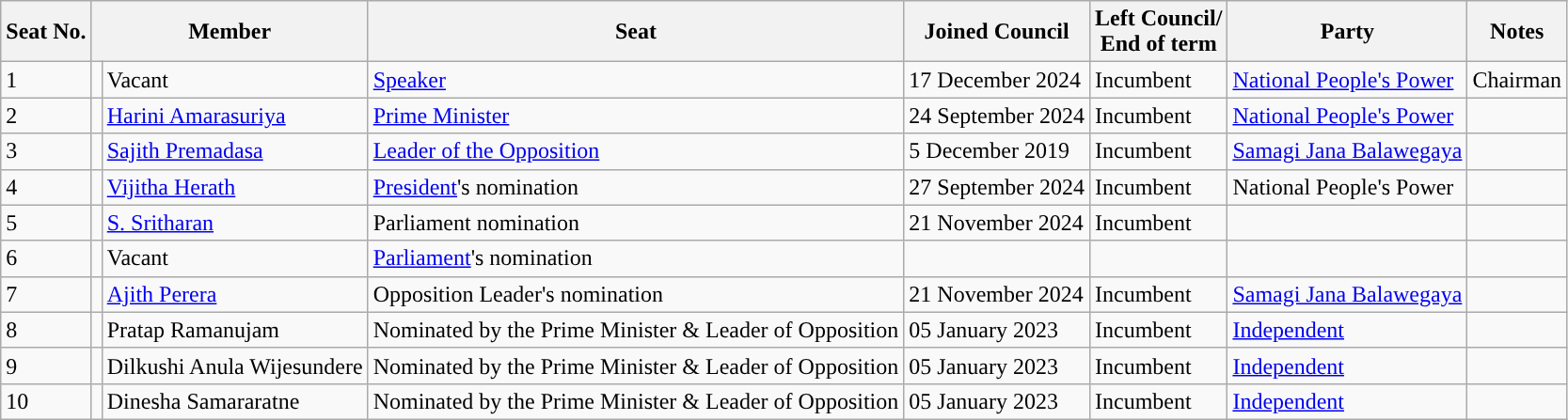<table class="wikitable sortable">
<tr>
<th>Seat No.</th>
<th colspan=2>Member</th>
<th>Seat</th>
<th>Joined Council</th>
<th>Left Council/<br>End of term</th>
<th>Party</th>
<th>Notes</th>
</tr>
<tr>
<td>1</td>
<td style="background:"></td>
<td>Vacant</td>
<td><a href='#'>Speaker</a></td>
<td>17 December 2024</td>
<td>Incumbent</td>
<td><a href='#'>National People's Power</a></td>
<td>Chairman</td>
</tr>
<tr>
<td>2</td>
<td style="background:"></td>
<td><a href='#'>Harini Amarasuriya</a></td>
<td><a href='#'>Prime Minister</a></td>
<td>24 September 2024</td>
<td>Incumbent</td>
<td><a href='#'>National People's Power</a></td>
<td></td>
</tr>
<tr>
<td>3</td>
<td style="background:"></td>
<td><a href='#'>Sajith Premadasa</a></td>
<td><a href='#'>Leader of the Opposition</a></td>
<td>5 December 2019</td>
<td>Incumbent</td>
<td><a href='#'>Samagi Jana Balawegaya</a></td>
<td></td>
</tr>
<tr>
<td>4</td>
<td style="background:"></td>
<td><a href='#'>Vijitha Herath</a></td>
<td><a href='#'>President</a>'s nomination</td>
<td>27 September 2024</td>
<td>Incumbent</td>
<td>National People's Power</td>
<td></td>
</tr>
<tr>
<td>5</td>
<td style="background:"></td>
<td><a href='#'>S. Sritharan</a></td>
<td>Parliament nomination</td>
<td>21 November 2024</td>
<td>Incumbent</td>
<td><a href='#'></a></td>
<td></td>
</tr>
<tr>
<td>6</td>
<td style="background:"></td>
<td>Vacant</td>
<td><a href='#'>Parliament</a>'s nomination</td>
<td></td>
<td></td>
<td></td>
<td></td>
</tr>
<tr>
<td>7</td>
<td style="background:"></td>
<td><a href='#'>Ajith Perera</a></td>
<td>Opposition Leader's nomination</td>
<td>21 November 2024</td>
<td>Incumbent</td>
<td><a href='#'>Samagi Jana Balawegaya</a></td>
<td></td>
</tr>
<tr>
<td>8</td>
<td style="background:"></td>
<td>Pratap Ramanujam</td>
<td>Nominated by the Prime Minister & Leader of Opposition</td>
<td>05 January 2023</td>
<td>Incumbent</td>
<td><a href='#'>Independent</a></td>
</tr>
<tr>
<td>9</td>
<td style="background:"></td>
<td>Dilkushi Anula Wijesundere</td>
<td>Nominated by the Prime Minister & Leader of Opposition</td>
<td>05 January 2023</td>
<td>Incumbent</td>
<td><a href='#'>Independent</a></td>
<td></td>
</tr>
<tr>
<td>10</td>
<td style="background:"></td>
<td>Dinesha Samararatne</td>
<td>Nominated by the Prime Minister & Leader of Opposition</td>
<td>05 January 2023</td>
<td>Incumbent</td>
<td><a href='#'>Independent</a></td>
<td></td>
</tr>
</table>
